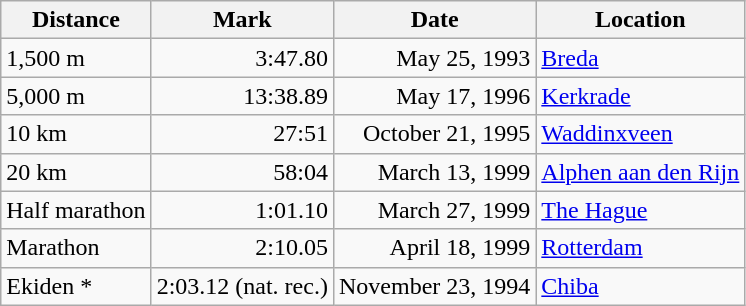<table class="wikitable" |]>
<tr>
<th>Distance</th>
<th>Mark</th>
<th>Date</th>
<th>Location</th>
</tr>
<tr>
<td>1,500 m</td>
<td align=right>3:47.80</td>
<td align=right>May 25, 1993</td>
<td><a href='#'>Breda</a></td>
</tr>
<tr>
<td>5,000 m</td>
<td align=right>13:38.89</td>
<td align=right>May 17, 1996</td>
<td><a href='#'>Kerkrade</a></td>
</tr>
<tr>
<td>10 km</td>
<td align=right>27:51</td>
<td align=right>October 21, 1995</td>
<td><a href='#'>Waddinxveen</a></td>
</tr>
<tr>
<td>20 km</td>
<td align=right>58:04</td>
<td align=right>March 13, 1999</td>
<td><a href='#'>Alphen aan den Rijn</a></td>
</tr>
<tr>
<td>Half marathon</td>
<td align=right>1:01.10</td>
<td align=right>March 27, 1999</td>
<td><a href='#'>The Hague</a></td>
</tr>
<tr>
<td>Marathon</td>
<td align=right>2:10.05</td>
<td align=right>April 18, 1999</td>
<td><a href='#'>Rotterdam</a></td>
</tr>
<tr>
<td>Ekiden *</td>
<td align=right>2:03.12 (nat. rec.)</td>
<td align=right>November 23, 1994</td>
<td><a href='#'>Chiba</a></td>
</tr>
</table>
